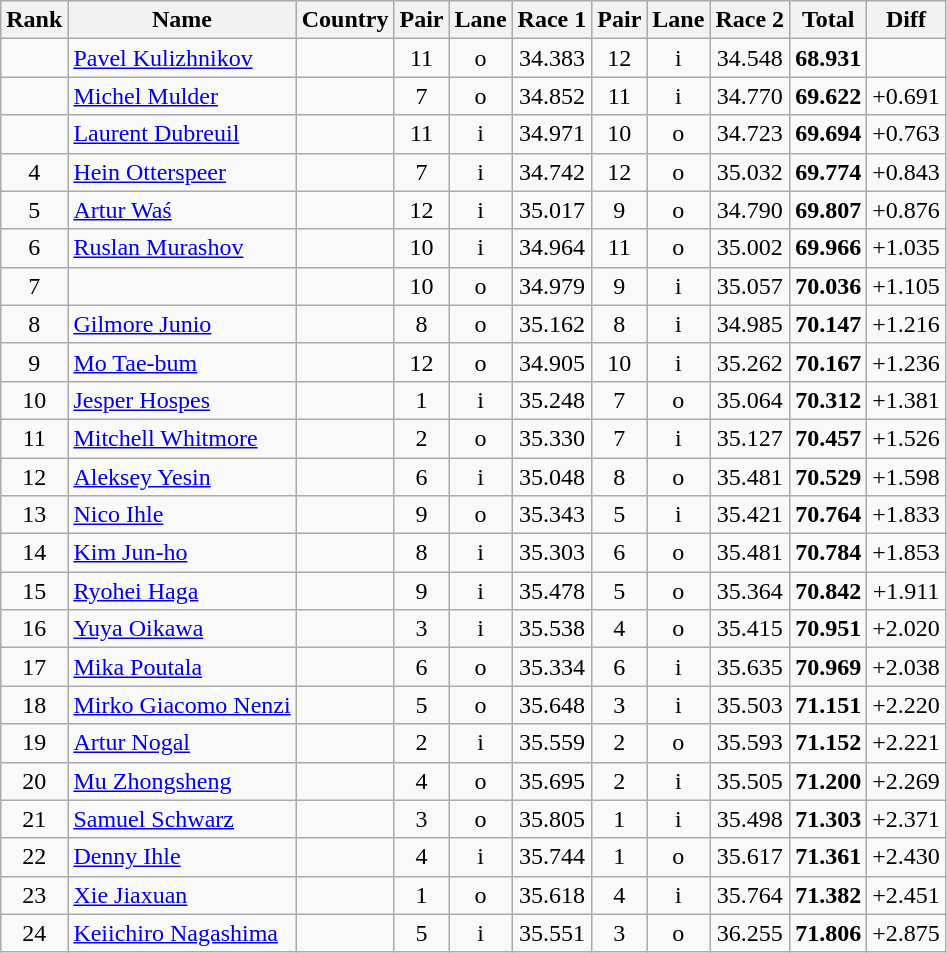<table class="wikitable sortable" style="text-align:center">
<tr>
<th>Rank</th>
<th>Name</th>
<th>Country</th>
<th>Pair</th>
<th>Lane</th>
<th>Race 1</th>
<th>Pair</th>
<th>Lane</th>
<th>Race 2</th>
<th>Total</th>
<th>Diff</th>
</tr>
<tr>
<td></td>
<td align=left><a href='#'>Pavel Kulizhnikov</a></td>
<td align=left></td>
<td>11</td>
<td>o</td>
<td>34.383</td>
<td>12</td>
<td>i</td>
<td>34.548</td>
<td><strong>68.931</strong></td>
<td></td>
</tr>
<tr>
<td></td>
<td align=left><a href='#'>Michel Mulder</a></td>
<td align=left></td>
<td>7</td>
<td>o</td>
<td>34.852</td>
<td>11</td>
<td>i</td>
<td>34.770</td>
<td><strong>69.622</strong></td>
<td>+0.691</td>
</tr>
<tr>
<td></td>
<td align=left><a href='#'>Laurent Dubreuil</a></td>
<td align=left></td>
<td>11</td>
<td>i</td>
<td>34.971</td>
<td>10</td>
<td>o</td>
<td>34.723</td>
<td><strong>69.694</strong></td>
<td>+0.763</td>
</tr>
<tr>
<td>4</td>
<td align=left><a href='#'>Hein Otterspeer</a></td>
<td align=left></td>
<td>7</td>
<td>i</td>
<td>34.742</td>
<td>12</td>
<td>o</td>
<td>35.032</td>
<td><strong>69.774</strong></td>
<td>+0.843</td>
</tr>
<tr>
<td>5</td>
<td align=left><a href='#'>Artur Waś</a></td>
<td align=left></td>
<td>12</td>
<td>i</td>
<td>35.017</td>
<td>9</td>
<td>o</td>
<td>34.790</td>
<td><strong>69.807</strong></td>
<td>+0.876</td>
</tr>
<tr>
<td>6</td>
<td align=left><a href='#'>Ruslan Murashov</a></td>
<td align=left></td>
<td>10</td>
<td>i</td>
<td>34.964</td>
<td>11</td>
<td>o</td>
<td>35.002</td>
<td><strong>69.966</strong></td>
<td>+1.035</td>
</tr>
<tr>
<td>7</td>
<td align=left></td>
<td align=left></td>
<td>10</td>
<td>o</td>
<td>34.979</td>
<td>9</td>
<td>i</td>
<td>35.057</td>
<td><strong>70.036</strong></td>
<td>+1.105</td>
</tr>
<tr>
<td>8</td>
<td align=left><a href='#'>Gilmore Junio</a></td>
<td align=left></td>
<td>8</td>
<td>o</td>
<td>35.162</td>
<td>8</td>
<td>i</td>
<td>34.985</td>
<td><strong>70.147</strong></td>
<td>+1.216</td>
</tr>
<tr>
<td>9</td>
<td align=left><a href='#'>Mo Tae-bum</a></td>
<td align=left></td>
<td>12</td>
<td>o</td>
<td>34.905</td>
<td>10</td>
<td>i</td>
<td>35.262</td>
<td><strong>70.167</strong></td>
<td>+1.236</td>
</tr>
<tr>
<td>10</td>
<td align=left><a href='#'>Jesper Hospes</a></td>
<td align=left></td>
<td>1</td>
<td>i</td>
<td>35.248</td>
<td>7</td>
<td>o</td>
<td>35.064</td>
<td><strong>70.312</strong></td>
<td>+1.381</td>
</tr>
<tr>
<td>11</td>
<td align=left><a href='#'>Mitchell Whitmore</a></td>
<td align=left></td>
<td>2</td>
<td>o</td>
<td>35.330</td>
<td>7</td>
<td>i</td>
<td>35.127</td>
<td><strong>70.457</strong></td>
<td>+1.526</td>
</tr>
<tr>
<td>12</td>
<td align=left><a href='#'>Aleksey Yesin</a></td>
<td align=left></td>
<td>6</td>
<td>i</td>
<td>35.048</td>
<td>8</td>
<td>o</td>
<td>35.481</td>
<td><strong>70.529</strong></td>
<td>+1.598</td>
</tr>
<tr>
<td>13</td>
<td align=left><a href='#'>Nico Ihle</a></td>
<td align=left></td>
<td>9</td>
<td>o</td>
<td>35.343</td>
<td>5</td>
<td>i</td>
<td>35.421</td>
<td><strong>70.764</strong></td>
<td>+1.833</td>
</tr>
<tr>
<td>14</td>
<td align=left><a href='#'>Kim Jun-ho</a></td>
<td align=left></td>
<td>8</td>
<td>i</td>
<td>35.303</td>
<td>6</td>
<td>o</td>
<td>35.481</td>
<td><strong>70.784</strong></td>
<td>+1.853</td>
</tr>
<tr>
<td>15</td>
<td align=left><a href='#'>Ryohei Haga</a></td>
<td align=left></td>
<td>9</td>
<td>i</td>
<td>35.478</td>
<td>5</td>
<td>o</td>
<td>35.364</td>
<td><strong>70.842</strong></td>
<td>+1.911</td>
</tr>
<tr>
<td>16</td>
<td align=left><a href='#'>Yuya Oikawa</a></td>
<td align=left></td>
<td>3</td>
<td>i</td>
<td>35.538</td>
<td>4</td>
<td>o</td>
<td>35.415</td>
<td><strong>70.951</strong></td>
<td>+2.020</td>
</tr>
<tr>
<td>17</td>
<td align=left><a href='#'>Mika Poutala</a></td>
<td align=left></td>
<td>6</td>
<td>o</td>
<td>35.334</td>
<td>6</td>
<td>i</td>
<td>35.635</td>
<td><strong>70.969</strong></td>
<td>+2.038</td>
</tr>
<tr>
<td>18</td>
<td align=left><a href='#'>Mirko Giacomo Nenzi</a></td>
<td align=left></td>
<td>5</td>
<td>o</td>
<td>35.648</td>
<td>3</td>
<td>i</td>
<td>35.503</td>
<td><strong>71.151</strong></td>
<td>+2.220</td>
</tr>
<tr>
<td>19</td>
<td align=left><a href='#'>Artur Nogal</a></td>
<td align=left></td>
<td>2</td>
<td>i</td>
<td>35.559</td>
<td>2</td>
<td>o</td>
<td>35.593</td>
<td><strong>71.152</strong></td>
<td>+2.221</td>
</tr>
<tr>
<td>20</td>
<td align=left><a href='#'>Mu Zhongsheng</a></td>
<td align=left></td>
<td>4</td>
<td>o</td>
<td>35.695</td>
<td>2</td>
<td>i</td>
<td>35.505</td>
<td><strong>71.200</strong></td>
<td>+2.269</td>
</tr>
<tr>
<td>21</td>
<td align=left><a href='#'>Samuel Schwarz</a></td>
<td align=left></td>
<td>3</td>
<td>o</td>
<td>35.805</td>
<td>1</td>
<td>i</td>
<td>35.498</td>
<td><strong>71.303</strong></td>
<td>+2.371</td>
</tr>
<tr>
<td>22</td>
<td align=left><a href='#'>Denny Ihle</a></td>
<td align=left></td>
<td>4</td>
<td>i</td>
<td>35.744</td>
<td>1</td>
<td>o</td>
<td>35.617</td>
<td><strong>71.361</strong></td>
<td>+2.430</td>
</tr>
<tr>
<td>23</td>
<td align=left><a href='#'>Xie Jiaxuan</a></td>
<td align=left></td>
<td>1</td>
<td>o</td>
<td>35.618</td>
<td>4</td>
<td>i</td>
<td>35.764</td>
<td><strong>71.382</strong></td>
<td>+2.451</td>
</tr>
<tr>
<td>24</td>
<td align=left><a href='#'>Keiichiro Nagashima</a></td>
<td align=left></td>
<td>5</td>
<td>i</td>
<td>35.551</td>
<td>3</td>
<td>o</td>
<td>36.255</td>
<td><strong>71.806</strong></td>
<td>+2.875</td>
</tr>
</table>
